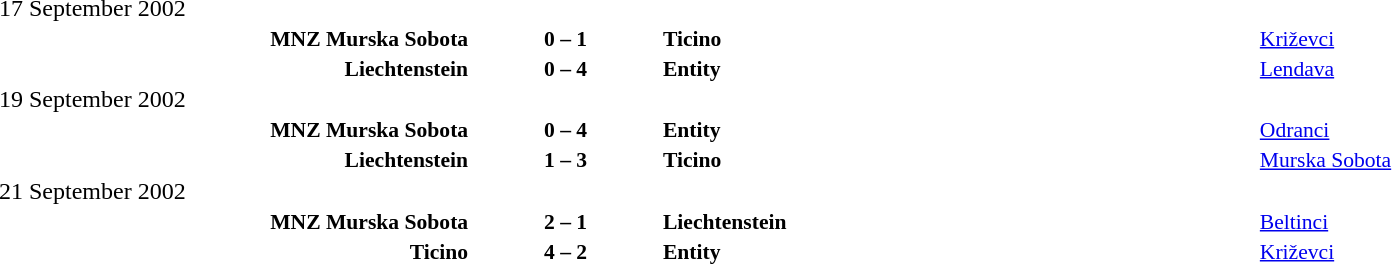<table width=100% cellspacing=1>
<tr>
<th width=25%></th>
<th width=10%></th>
<th></th>
</tr>
<tr>
<td>17 September 2002</td>
</tr>
<tr style=font-size:90%>
<td align=right><strong>MNZ Murska Sobota</strong></td>
<td align=center><strong>0 – 1</strong></td>
<td><strong>Ticino</strong></td>
<td><a href='#'>Križevci</a></td>
</tr>
<tr style=font-size:90%>
<td align=right><strong>Liechtenstein</strong></td>
<td align=center><strong>0 – 4</strong></td>
<td><strong>Entity</strong></td>
<td><a href='#'>Lendava</a></td>
</tr>
<tr>
<td>19 September 2002</td>
</tr>
<tr style=font-size:90%>
<td align=right><strong>MNZ Murska Sobota</strong></td>
<td align=center><strong>0 – 4</strong></td>
<td><strong>Entity</strong></td>
<td><a href='#'>Odranci</a></td>
</tr>
<tr style=font-size:90%>
<td align=right><strong>Liechtenstein</strong></td>
<td align=center><strong>1 – 3</strong></td>
<td><strong>Ticino</strong></td>
<td><a href='#'>Murska Sobota</a></td>
</tr>
<tr>
<td>21 September 2002</td>
</tr>
<tr style=font-size:90%>
<td align=right><strong>MNZ Murska Sobota</strong></td>
<td align=center><strong>2 – 1</strong></td>
<td><strong>Liechtenstein</strong></td>
<td><a href='#'>Beltinci</a></td>
</tr>
<tr style=font-size:90%>
<td align=right><strong>Ticino</strong></td>
<td align=center><strong>4 – 2</strong></td>
<td><strong>Entity</strong></td>
<td><a href='#'>Križevci</a></td>
</tr>
</table>
